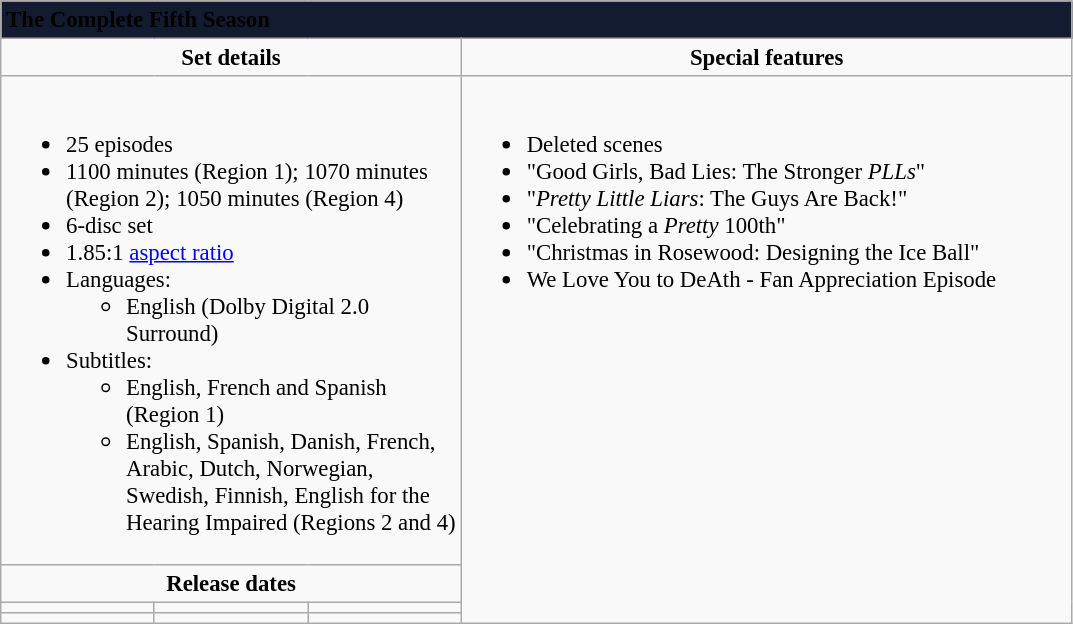<table class="wikitable" style="font-size:95%;">
<tr style="background:#131b30;">
<td colspan="6"><span> <strong>The Complete Fifth Season</strong></span></td>
</tr>
<tr>
<td align="center" width="300" colspan="3"><strong>Set details</strong></td>
<td width="400" align="center"><strong>Special features</strong></td>
</tr>
<tr valign="top">
<td colspan="3" align="left" width="300"><br><ul><li>25 episodes</li><li>1100 minutes (Region 1); 1070 minutes (Region 2); 1050 minutes (Region 4)</li><li>6-disc set</li><li>1.85:1 <a href='#'>aspect ratio</a></li><li>Languages:<ul><li>English (Dolby Digital 2.0 Surround)</li></ul></li><li>Subtitles:<ul><li>English, French and Spanish (Region 1)</li><li>English, Spanish, Danish, French, Arabic, Dutch, Norwegian, Swedish, Finnish, English for the Hearing Impaired (Regions 2 and 4)</li></ul></li></ul></td>
<td rowspan="4" align="left" width="400"><br><ul><li>Deleted scenes</li><li>"Good Girls, Bad Lies: The Stronger <em>PLLs</em>"</li><li>"<em>Pretty Little Liars</em>: The Guys Are Back!"</li><li>"Celebrating a <em>Pretty</em> 100th"</li><li>"Christmas in Rosewood: Designing the Ice Ball"</li><li>We Love You to DeAth - Fan Appreciation Episode</li></ul></td>
</tr>
<tr>
<td colspan="3" align="center"><strong>Release dates</strong></td>
</tr>
<tr>
<td align="center"></td>
<td align="center"></td>
<td align="center"></td>
</tr>
<tr>
<td align="center"></td>
<td align="center"></td>
<td></td>
</tr>
</table>
